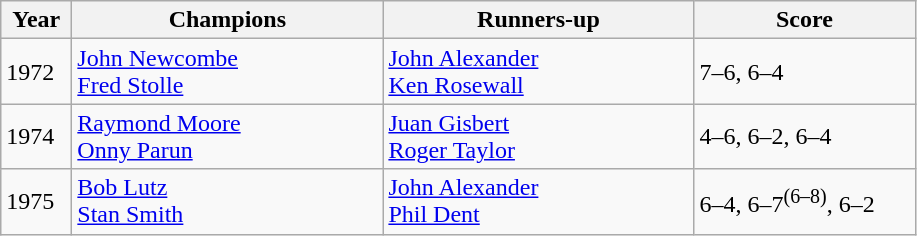<table class=wikitable>
<tr>
<th style="width:40px">Year</th>
<th style="width:200px">Champions</th>
<th style="width:200px">Runners-up</th>
<th style="width:140px" class="unsortable">Score</th>
</tr>
<tr>
<td>1972</td>
<td> <a href='#'>John Newcombe</a><br> <a href='#'>Fred Stolle</a></td>
<td> <a href='#'>John Alexander</a><br> <a href='#'>Ken Rosewall</a></td>
<td>7–6, 6–4</td>
</tr>
<tr>
<td>1974</td>
<td> <a href='#'>Raymond Moore</a><br> <a href='#'>Onny Parun</a></td>
<td> <a href='#'>Juan Gisbert</a><br> <a href='#'>Roger Taylor</a></td>
<td>4–6, 6–2, 6–4</td>
</tr>
<tr>
<td>1975</td>
<td> <a href='#'>Bob Lutz</a><br> <a href='#'>Stan Smith</a></td>
<td> <a href='#'>John Alexander</a><br> <a href='#'>Phil Dent </a></td>
<td>6–4, 6–7<sup>(6–8)</sup>, 6–2</td>
</tr>
</table>
